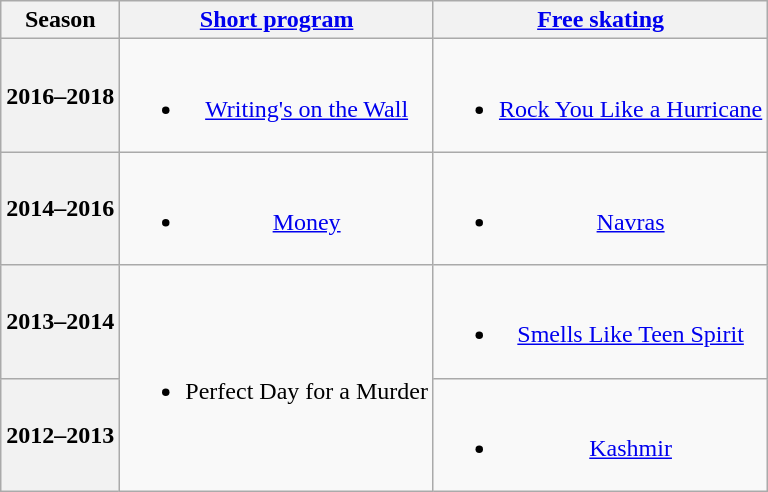<table class=wikitable style=text-align:center>
<tr>
<th>Season</th>
<th><a href='#'>Short program</a></th>
<th><a href='#'>Free skating</a></th>
</tr>
<tr>
<th>2016–2018 <br> </th>
<td><br><ul><li><a href='#'>Writing's on the Wall</a> <br></li></ul></td>
<td><br><ul><li><a href='#'>Rock You Like a Hurricane</a> <br></li></ul></td>
</tr>
<tr>
<th>2014–2016 <br> </th>
<td><br><ul><li><a href='#'>Money</a> <br></li></ul></td>
<td><br><ul><li><a href='#'>Navras</a> <br></li></ul></td>
</tr>
<tr>
<th>2013–2014 <br> </th>
<td rowspan=2><br><ul><li>Perfect Day for a Murder <br></li></ul></td>
<td><br><ul><li><a href='#'>Smells Like Teen Spirit</a> <br></li></ul></td>
</tr>
<tr>
<th>2012–2013 <br> </th>
<td><br><ul><li><a href='#'>Kashmir</a> <br></li></ul></td>
</tr>
</table>
